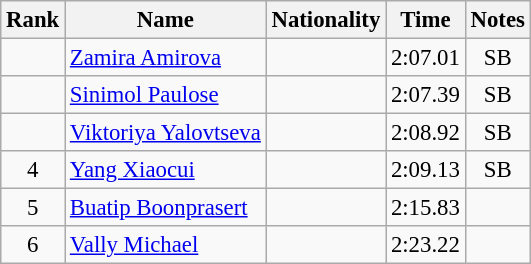<table class="wikitable sortable" style="text-align:center;font-size:95%">
<tr>
<th>Rank</th>
<th>Name</th>
<th>Nationality</th>
<th>Time</th>
<th>Notes</th>
</tr>
<tr>
<td></td>
<td align=left><a href='#'>Zamira Amirova</a></td>
<td align=left></td>
<td>2:07.01</td>
<td>SB</td>
</tr>
<tr>
<td></td>
<td align=left><a href='#'>Sinimol Paulose</a></td>
<td align=left></td>
<td>2:07.39</td>
<td>SB</td>
</tr>
<tr>
<td></td>
<td align=left><a href='#'>Viktoriya Yalovtseva</a></td>
<td align=left></td>
<td>2:08.92</td>
<td>SB</td>
</tr>
<tr>
<td>4</td>
<td align=left><a href='#'>Yang Xiaocui</a></td>
<td align=left></td>
<td>2:09.13</td>
<td>SB</td>
</tr>
<tr>
<td>5</td>
<td align=left><a href='#'>Buatip Boonprasert</a></td>
<td align=left></td>
<td>2:15.83</td>
<td></td>
</tr>
<tr>
<td>6</td>
<td align=left><a href='#'>Vally Michael</a></td>
<td align=left></td>
<td>2:23.22</td>
<td></td>
</tr>
</table>
